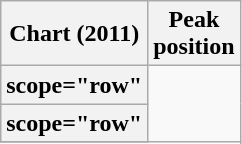<table class="wikitable sortable plainrowheaders" style="text-align:center;">
<tr>
<th scope="col">Chart (2011)</th>
<th scope="col">Peak<br>position</th>
</tr>
<tr>
<th>scope="row"</th>
</tr>
<tr>
<th>scope="row"</th>
</tr>
<tr>
</tr>
</table>
